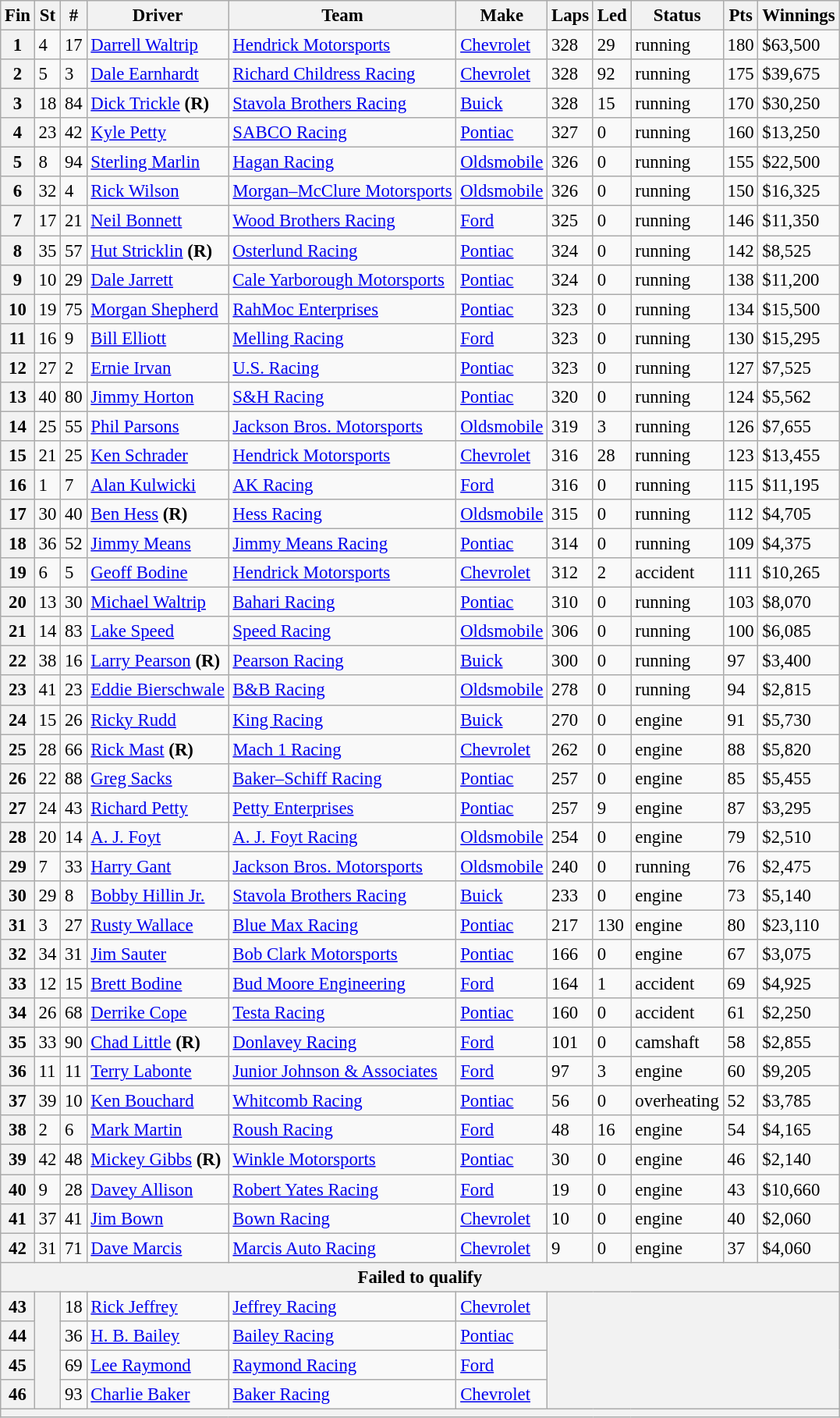<table class="wikitable" style="font-size:95%">
<tr>
<th>Fin</th>
<th>St</th>
<th>#</th>
<th>Driver</th>
<th>Team</th>
<th>Make</th>
<th>Laps</th>
<th>Led</th>
<th>Status</th>
<th>Pts</th>
<th>Winnings</th>
</tr>
<tr>
<th>1</th>
<td>4</td>
<td>17</td>
<td><a href='#'>Darrell Waltrip</a></td>
<td><a href='#'>Hendrick Motorsports</a></td>
<td><a href='#'>Chevrolet</a></td>
<td>328</td>
<td>29</td>
<td>running</td>
<td>180</td>
<td>$63,500</td>
</tr>
<tr>
<th>2</th>
<td>5</td>
<td>3</td>
<td><a href='#'>Dale Earnhardt</a></td>
<td><a href='#'>Richard Childress Racing</a></td>
<td><a href='#'>Chevrolet</a></td>
<td>328</td>
<td>92</td>
<td>running</td>
<td>175</td>
<td>$39,675</td>
</tr>
<tr>
<th>3</th>
<td>18</td>
<td>84</td>
<td><a href='#'>Dick Trickle</a> <strong>(R)</strong></td>
<td><a href='#'>Stavola Brothers Racing</a></td>
<td><a href='#'>Buick</a></td>
<td>328</td>
<td>15</td>
<td>running</td>
<td>170</td>
<td>$30,250</td>
</tr>
<tr>
<th>4</th>
<td>23</td>
<td>42</td>
<td><a href='#'>Kyle Petty</a></td>
<td><a href='#'>SABCO Racing</a></td>
<td><a href='#'>Pontiac</a></td>
<td>327</td>
<td>0</td>
<td>running</td>
<td>160</td>
<td>$13,250</td>
</tr>
<tr>
<th>5</th>
<td>8</td>
<td>94</td>
<td><a href='#'>Sterling Marlin</a></td>
<td><a href='#'>Hagan Racing</a></td>
<td><a href='#'>Oldsmobile</a></td>
<td>326</td>
<td>0</td>
<td>running</td>
<td>155</td>
<td>$22,500</td>
</tr>
<tr>
<th>6</th>
<td>32</td>
<td>4</td>
<td><a href='#'>Rick Wilson</a></td>
<td><a href='#'>Morgan–McClure Motorsports</a></td>
<td><a href='#'>Oldsmobile</a></td>
<td>326</td>
<td>0</td>
<td>running</td>
<td>150</td>
<td>$16,325</td>
</tr>
<tr>
<th>7</th>
<td>17</td>
<td>21</td>
<td><a href='#'>Neil Bonnett</a></td>
<td><a href='#'>Wood Brothers Racing</a></td>
<td><a href='#'>Ford</a></td>
<td>325</td>
<td>0</td>
<td>running</td>
<td>146</td>
<td>$11,350</td>
</tr>
<tr>
<th>8</th>
<td>35</td>
<td>57</td>
<td><a href='#'>Hut Stricklin</a> <strong>(R)</strong></td>
<td><a href='#'>Osterlund Racing</a></td>
<td><a href='#'>Pontiac</a></td>
<td>324</td>
<td>0</td>
<td>running</td>
<td>142</td>
<td>$8,525</td>
</tr>
<tr>
<th>9</th>
<td>10</td>
<td>29</td>
<td><a href='#'>Dale Jarrett</a></td>
<td><a href='#'>Cale Yarborough Motorsports</a></td>
<td><a href='#'>Pontiac</a></td>
<td>324</td>
<td>0</td>
<td>running</td>
<td>138</td>
<td>$11,200</td>
</tr>
<tr>
<th>10</th>
<td>19</td>
<td>75</td>
<td><a href='#'>Morgan Shepherd</a></td>
<td><a href='#'>RahMoc Enterprises</a></td>
<td><a href='#'>Pontiac</a></td>
<td>323</td>
<td>0</td>
<td>running</td>
<td>134</td>
<td>$15,500</td>
</tr>
<tr>
<th>11</th>
<td>16</td>
<td>9</td>
<td><a href='#'>Bill Elliott</a></td>
<td><a href='#'>Melling Racing</a></td>
<td><a href='#'>Ford</a></td>
<td>323</td>
<td>0</td>
<td>running</td>
<td>130</td>
<td>$15,295</td>
</tr>
<tr>
<th>12</th>
<td>27</td>
<td>2</td>
<td><a href='#'>Ernie Irvan</a></td>
<td><a href='#'>U.S. Racing</a></td>
<td><a href='#'>Pontiac</a></td>
<td>323</td>
<td>0</td>
<td>running</td>
<td>127</td>
<td>$7,525</td>
</tr>
<tr>
<th>13</th>
<td>40</td>
<td>80</td>
<td><a href='#'>Jimmy Horton</a></td>
<td><a href='#'>S&H Racing</a></td>
<td><a href='#'>Pontiac</a></td>
<td>320</td>
<td>0</td>
<td>running</td>
<td>124</td>
<td>$5,562</td>
</tr>
<tr>
<th>14</th>
<td>25</td>
<td>55</td>
<td><a href='#'>Phil Parsons</a></td>
<td><a href='#'>Jackson Bros. Motorsports</a></td>
<td><a href='#'>Oldsmobile</a></td>
<td>319</td>
<td>3</td>
<td>running</td>
<td>126</td>
<td>$7,655</td>
</tr>
<tr>
<th>15</th>
<td>21</td>
<td>25</td>
<td><a href='#'>Ken Schrader</a></td>
<td><a href='#'>Hendrick Motorsports</a></td>
<td><a href='#'>Chevrolet</a></td>
<td>316</td>
<td>28</td>
<td>running</td>
<td>123</td>
<td>$13,455</td>
</tr>
<tr>
<th>16</th>
<td>1</td>
<td>7</td>
<td><a href='#'>Alan Kulwicki</a></td>
<td><a href='#'>AK Racing</a></td>
<td><a href='#'>Ford</a></td>
<td>316</td>
<td>0</td>
<td>running</td>
<td>115</td>
<td>$11,195</td>
</tr>
<tr>
<th>17</th>
<td>30</td>
<td>40</td>
<td><a href='#'>Ben Hess</a> <strong>(R)</strong></td>
<td><a href='#'>Hess Racing</a></td>
<td><a href='#'>Oldsmobile</a></td>
<td>315</td>
<td>0</td>
<td>running</td>
<td>112</td>
<td>$4,705</td>
</tr>
<tr>
<th>18</th>
<td>36</td>
<td>52</td>
<td><a href='#'>Jimmy Means</a></td>
<td><a href='#'>Jimmy Means Racing</a></td>
<td><a href='#'>Pontiac</a></td>
<td>314</td>
<td>0</td>
<td>running</td>
<td>109</td>
<td>$4,375</td>
</tr>
<tr>
<th>19</th>
<td>6</td>
<td>5</td>
<td><a href='#'>Geoff Bodine</a></td>
<td><a href='#'>Hendrick Motorsports</a></td>
<td><a href='#'>Chevrolet</a></td>
<td>312</td>
<td>2</td>
<td>accident</td>
<td>111</td>
<td>$10,265</td>
</tr>
<tr>
<th>20</th>
<td>13</td>
<td>30</td>
<td><a href='#'>Michael Waltrip</a></td>
<td><a href='#'>Bahari Racing</a></td>
<td><a href='#'>Pontiac</a></td>
<td>310</td>
<td>0</td>
<td>running</td>
<td>103</td>
<td>$8,070</td>
</tr>
<tr>
<th>21</th>
<td>14</td>
<td>83</td>
<td><a href='#'>Lake Speed</a></td>
<td><a href='#'>Speed Racing</a></td>
<td><a href='#'>Oldsmobile</a></td>
<td>306</td>
<td>0</td>
<td>running</td>
<td>100</td>
<td>$6,085</td>
</tr>
<tr>
<th>22</th>
<td>38</td>
<td>16</td>
<td><a href='#'>Larry Pearson</a> <strong>(R)</strong></td>
<td><a href='#'>Pearson Racing</a></td>
<td><a href='#'>Buick</a></td>
<td>300</td>
<td>0</td>
<td>running</td>
<td>97</td>
<td>$3,400</td>
</tr>
<tr>
<th>23</th>
<td>41</td>
<td>23</td>
<td><a href='#'>Eddie Bierschwale</a></td>
<td><a href='#'>B&B Racing</a></td>
<td><a href='#'>Oldsmobile</a></td>
<td>278</td>
<td>0</td>
<td>running</td>
<td>94</td>
<td>$2,815</td>
</tr>
<tr>
<th>24</th>
<td>15</td>
<td>26</td>
<td><a href='#'>Ricky Rudd</a></td>
<td><a href='#'>King Racing</a></td>
<td><a href='#'>Buick</a></td>
<td>270</td>
<td>0</td>
<td>engine</td>
<td>91</td>
<td>$5,730</td>
</tr>
<tr>
<th>25</th>
<td>28</td>
<td>66</td>
<td><a href='#'>Rick Mast</a> <strong>(R)</strong></td>
<td><a href='#'>Mach 1 Racing</a></td>
<td><a href='#'>Chevrolet</a></td>
<td>262</td>
<td>0</td>
<td>engine</td>
<td>88</td>
<td>$5,820</td>
</tr>
<tr>
<th>26</th>
<td>22</td>
<td>88</td>
<td><a href='#'>Greg Sacks</a></td>
<td><a href='#'>Baker–Schiff Racing</a></td>
<td><a href='#'>Pontiac</a></td>
<td>257</td>
<td>0</td>
<td>engine</td>
<td>85</td>
<td>$5,455</td>
</tr>
<tr>
<th>27</th>
<td>24</td>
<td>43</td>
<td><a href='#'>Richard Petty</a></td>
<td><a href='#'>Petty Enterprises</a></td>
<td><a href='#'>Pontiac</a></td>
<td>257</td>
<td>9</td>
<td>engine</td>
<td>87</td>
<td>$3,295</td>
</tr>
<tr>
<th>28</th>
<td>20</td>
<td>14</td>
<td><a href='#'>A. J. Foyt</a></td>
<td><a href='#'>A. J. Foyt Racing</a></td>
<td><a href='#'>Oldsmobile</a></td>
<td>254</td>
<td>0</td>
<td>engine</td>
<td>79</td>
<td>$2,510</td>
</tr>
<tr>
<th>29</th>
<td>7</td>
<td>33</td>
<td><a href='#'>Harry Gant</a></td>
<td><a href='#'>Jackson Bros. Motorsports</a></td>
<td><a href='#'>Oldsmobile</a></td>
<td>240</td>
<td>0</td>
<td>running</td>
<td>76</td>
<td>$2,475</td>
</tr>
<tr>
<th>30</th>
<td>29</td>
<td>8</td>
<td><a href='#'>Bobby Hillin Jr.</a></td>
<td><a href='#'>Stavola Brothers Racing</a></td>
<td><a href='#'>Buick</a></td>
<td>233</td>
<td>0</td>
<td>engine</td>
<td>73</td>
<td>$5,140</td>
</tr>
<tr>
<th>31</th>
<td>3</td>
<td>27</td>
<td><a href='#'>Rusty Wallace</a></td>
<td><a href='#'>Blue Max Racing</a></td>
<td><a href='#'>Pontiac</a></td>
<td>217</td>
<td>130</td>
<td>engine</td>
<td>80</td>
<td>$23,110</td>
</tr>
<tr>
<th>32</th>
<td>34</td>
<td>31</td>
<td><a href='#'>Jim Sauter</a></td>
<td><a href='#'>Bob Clark Motorsports</a></td>
<td><a href='#'>Pontiac</a></td>
<td>166</td>
<td>0</td>
<td>engine</td>
<td>67</td>
<td>$3,075</td>
</tr>
<tr>
<th>33</th>
<td>12</td>
<td>15</td>
<td><a href='#'>Brett Bodine</a></td>
<td><a href='#'>Bud Moore Engineering</a></td>
<td><a href='#'>Ford</a></td>
<td>164</td>
<td>1</td>
<td>accident</td>
<td>69</td>
<td>$4,925</td>
</tr>
<tr>
<th>34</th>
<td>26</td>
<td>68</td>
<td><a href='#'>Derrike Cope</a></td>
<td><a href='#'>Testa Racing</a></td>
<td><a href='#'>Pontiac</a></td>
<td>160</td>
<td>0</td>
<td>accident</td>
<td>61</td>
<td>$2,250</td>
</tr>
<tr>
<th>35</th>
<td>33</td>
<td>90</td>
<td><a href='#'>Chad Little</a> <strong>(R)</strong></td>
<td><a href='#'>Donlavey Racing</a></td>
<td><a href='#'>Ford</a></td>
<td>101</td>
<td>0</td>
<td>camshaft</td>
<td>58</td>
<td>$2,855</td>
</tr>
<tr>
<th>36</th>
<td>11</td>
<td>11</td>
<td><a href='#'>Terry Labonte</a></td>
<td><a href='#'>Junior Johnson & Associates</a></td>
<td><a href='#'>Ford</a></td>
<td>97</td>
<td>3</td>
<td>engine</td>
<td>60</td>
<td>$9,205</td>
</tr>
<tr>
<th>37</th>
<td>39</td>
<td>10</td>
<td><a href='#'>Ken Bouchard</a></td>
<td><a href='#'>Whitcomb Racing</a></td>
<td><a href='#'>Pontiac</a></td>
<td>56</td>
<td>0</td>
<td>overheating</td>
<td>52</td>
<td>$3,785</td>
</tr>
<tr>
<th>38</th>
<td>2</td>
<td>6</td>
<td><a href='#'>Mark Martin</a></td>
<td><a href='#'>Roush Racing</a></td>
<td><a href='#'>Ford</a></td>
<td>48</td>
<td>16</td>
<td>engine</td>
<td>54</td>
<td>$4,165</td>
</tr>
<tr>
<th>39</th>
<td>42</td>
<td>48</td>
<td><a href='#'>Mickey Gibbs</a> <strong>(R)</strong></td>
<td><a href='#'>Winkle Motorsports</a></td>
<td><a href='#'>Pontiac</a></td>
<td>30</td>
<td>0</td>
<td>engine</td>
<td>46</td>
<td>$2,140</td>
</tr>
<tr>
<th>40</th>
<td>9</td>
<td>28</td>
<td><a href='#'>Davey Allison</a></td>
<td><a href='#'>Robert Yates Racing</a></td>
<td><a href='#'>Ford</a></td>
<td>19</td>
<td>0</td>
<td>engine</td>
<td>43</td>
<td>$10,660</td>
</tr>
<tr>
<th>41</th>
<td>37</td>
<td>41</td>
<td><a href='#'>Jim Bown</a></td>
<td><a href='#'>Bown Racing</a></td>
<td><a href='#'>Chevrolet</a></td>
<td>10</td>
<td>0</td>
<td>engine</td>
<td>40</td>
<td>$2,060</td>
</tr>
<tr>
<th>42</th>
<td>31</td>
<td>71</td>
<td><a href='#'>Dave Marcis</a></td>
<td><a href='#'>Marcis Auto Racing</a></td>
<td><a href='#'>Chevrolet</a></td>
<td>9</td>
<td>0</td>
<td>engine</td>
<td>37</td>
<td>$4,060</td>
</tr>
<tr>
<th colspan="11">Failed to qualify</th>
</tr>
<tr>
<th>43</th>
<th rowspan="4"></th>
<td>18</td>
<td><a href='#'>Rick Jeffrey</a></td>
<td><a href='#'>Jeffrey Racing</a></td>
<td><a href='#'>Chevrolet</a></td>
<th colspan="5" rowspan="4"></th>
</tr>
<tr>
<th>44</th>
<td>36</td>
<td><a href='#'>H. B. Bailey</a></td>
<td><a href='#'>Bailey Racing</a></td>
<td><a href='#'>Pontiac</a></td>
</tr>
<tr>
<th>45</th>
<td>69</td>
<td><a href='#'>Lee Raymond</a></td>
<td><a href='#'>Raymond Racing</a></td>
<td><a href='#'>Ford</a></td>
</tr>
<tr>
<th>46</th>
<td>93</td>
<td><a href='#'>Charlie Baker</a></td>
<td><a href='#'>Baker Racing</a></td>
<td><a href='#'>Chevrolet</a></td>
</tr>
<tr>
<th colspan="11"></th>
</tr>
</table>
